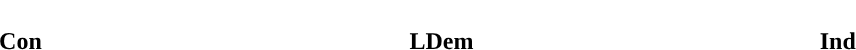<table style="width:60%; text-align:center;">
<tr style="color:white;">
<td style="background:"><strong>34</strong></td>
<td style="background:"><strong>8</strong></td>
<td style="background:"><strong>2</strong></td>
</tr>
<tr>
<td><span><strong>Con</strong></span></td>
<td><span><strong>LDem</strong></span></td>
<td><span><strong>Ind</strong></span></td>
</tr>
</table>
